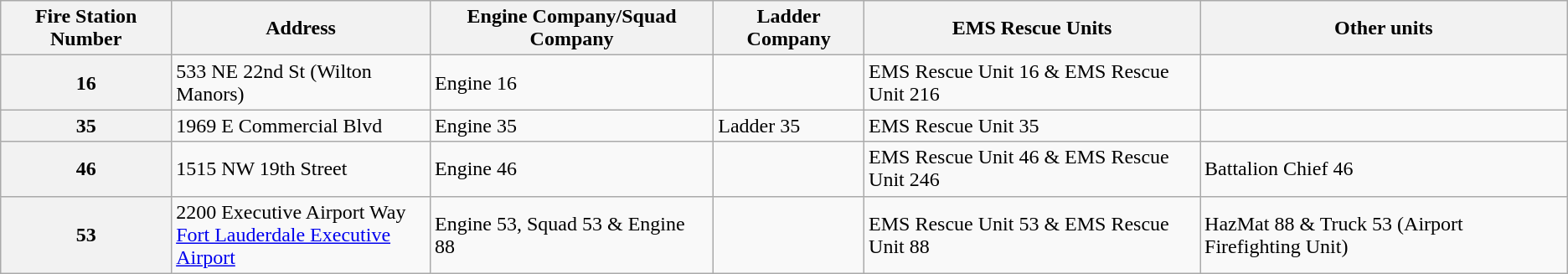<table class="wikitable">
<tr>
<th>Fire Station Number</th>
<th>Address</th>
<th>Engine Company/Squad Company</th>
<th>Ladder Company</th>
<th>EMS Rescue Units</th>
<th>Other units</th>
</tr>
<tr>
<th>16</th>
<td>533 NE 22nd St (Wilton Manors)</td>
<td>Engine 16</td>
<td></td>
<td>EMS Rescue Unit 16 & EMS Rescue Unit 216</td>
<td></td>
</tr>
<tr>
<th>35</th>
<td>1969 E Commercial Blvd</td>
<td>Engine 35</td>
<td>Ladder 35</td>
<td>EMS Rescue Unit 35</td>
<td></td>
</tr>
<tr>
<th>46</th>
<td>1515 NW 19th Street</td>
<td>Engine 46</td>
<td></td>
<td>EMS Rescue Unit 46 & EMS Rescue Unit 246</td>
<td>Battalion Chief 46</td>
</tr>
<tr>
<th>53</th>
<td>2200 Executive Airport Way<br> <a href='#'>Fort Lauderdale Executive Airport</a></td>
<td>Engine 53, Squad 53 & Engine 88</td>
<td></td>
<td>EMS Rescue Unit 53 & EMS Rescue Unit 88</td>
<td>HazMat 88 & Truck 53 (Airport Firefighting Unit)</td>
</tr>
</table>
